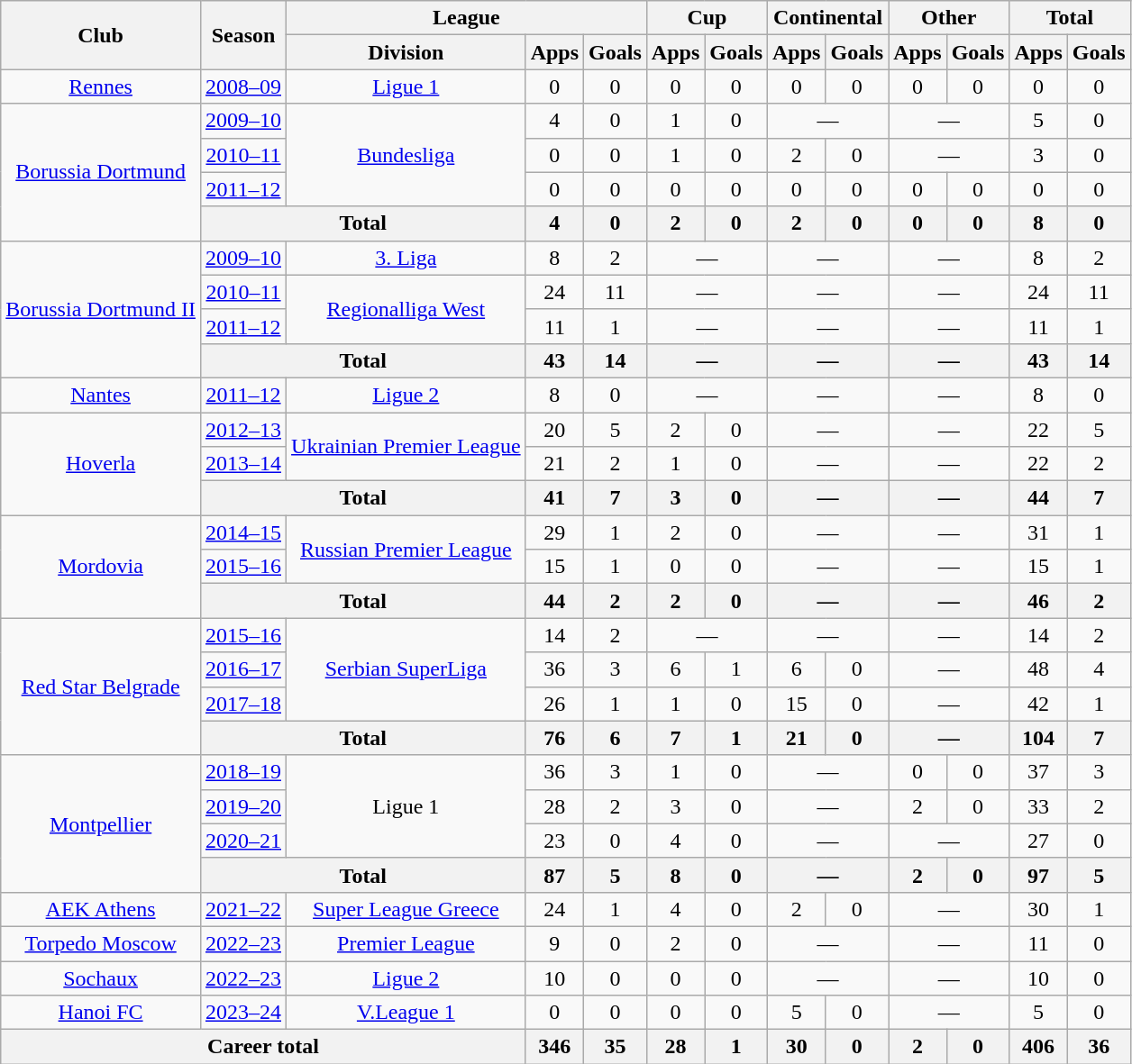<table class="wikitable" style="text-align: center;">
<tr>
<th rowspan="2">Club</th>
<th rowspan="2">Season</th>
<th colspan="3">League</th>
<th colspan="2">Cup</th>
<th colspan="2">Continental</th>
<th colspan="2">Other</th>
<th colspan="2">Total</th>
</tr>
<tr>
<th>Division</th>
<th>Apps</th>
<th>Goals</th>
<th>Apps</th>
<th>Goals</th>
<th>Apps</th>
<th>Goals</th>
<th>Apps</th>
<th>Goals</th>
<th>Apps</th>
<th>Goals</th>
</tr>
<tr>
<td><a href='#'>Rennes</a></td>
<td><a href='#'>2008–09</a></td>
<td><a href='#'>Ligue 1</a></td>
<td>0</td>
<td>0</td>
<td>0</td>
<td>0</td>
<td>0</td>
<td>0</td>
<td>0</td>
<td>0</td>
<td>0</td>
<td>0</td>
</tr>
<tr>
<td rowspan="4"><a href='#'>Borussia Dortmund</a></td>
<td><a href='#'>2009–10</a></td>
<td rowspan="3"><a href='#'>Bundesliga</a></td>
<td>4</td>
<td>0</td>
<td>1</td>
<td>0</td>
<td colspan="2">—</td>
<td colspan="2">—</td>
<td>5</td>
<td>0</td>
</tr>
<tr>
<td><a href='#'>2010–11</a></td>
<td>0</td>
<td>0</td>
<td>1</td>
<td>0</td>
<td>2</td>
<td>0</td>
<td colspan="2">—</td>
<td>3</td>
<td>0</td>
</tr>
<tr>
<td><a href='#'>2011–12</a></td>
<td>0</td>
<td>0</td>
<td>0</td>
<td>0</td>
<td>0</td>
<td>0</td>
<td>0</td>
<td>0</td>
<td>0</td>
<td>0</td>
</tr>
<tr>
<th colspan="2">Total</th>
<th>4</th>
<th>0</th>
<th>2</th>
<th>0</th>
<th>2</th>
<th>0</th>
<th>0</th>
<th>0</th>
<th>8</th>
<th>0</th>
</tr>
<tr>
<td rowspan="4"><a href='#'>Borussia Dortmund II</a></td>
<td><a href='#'>2009–10</a></td>
<td><a href='#'>3. Liga</a></td>
<td>8</td>
<td>2</td>
<td colspan="2">—</td>
<td colspan="2">—</td>
<td colspan="2">—</td>
<td>8</td>
<td>2</td>
</tr>
<tr>
<td><a href='#'>2010–11</a></td>
<td rowspan="2"><a href='#'>Regionalliga West</a></td>
<td>24</td>
<td>11</td>
<td colspan="2">—</td>
<td colspan="2">—</td>
<td colspan="2">—</td>
<td>24</td>
<td>11</td>
</tr>
<tr>
<td><a href='#'>2011–12</a></td>
<td>11</td>
<td>1</td>
<td colspan="2">—</td>
<td colspan="2">—</td>
<td colspan="2">—</td>
<td>11</td>
<td>1</td>
</tr>
<tr>
<th colspan="2">Total</th>
<th>43</th>
<th>14</th>
<th colspan="2">—</th>
<th colspan="2">—</th>
<th colspan="2">—</th>
<th>43</th>
<th>14</th>
</tr>
<tr>
<td><a href='#'>Nantes</a></td>
<td><a href='#'>2011–12</a></td>
<td><a href='#'>Ligue 2</a></td>
<td>8</td>
<td>0</td>
<td colspan="2">—</td>
<td colspan="2">—</td>
<td colspan="2">—</td>
<td>8</td>
<td>0</td>
</tr>
<tr>
<td rowspan="3"><a href='#'>Hoverla</a></td>
<td><a href='#'>2012–13</a></td>
<td rowspan="2"><a href='#'>Ukrainian Premier League</a></td>
<td>20</td>
<td>5</td>
<td>2</td>
<td>0</td>
<td colspan="2">—</td>
<td colspan="2">—</td>
<td>22</td>
<td>5</td>
</tr>
<tr>
<td><a href='#'>2013–14</a></td>
<td>21</td>
<td>2</td>
<td>1</td>
<td>0</td>
<td colspan="2">—</td>
<td colspan="2">—</td>
<td>22</td>
<td>2</td>
</tr>
<tr>
<th colspan="2">Total</th>
<th>41</th>
<th>7</th>
<th>3</th>
<th>0</th>
<th colspan="2">—</th>
<th colspan="2">—</th>
<th>44</th>
<th>7</th>
</tr>
<tr>
<td rowspan="3"><a href='#'>Mordovia</a></td>
<td><a href='#'>2014–15</a></td>
<td rowspan="2"><a href='#'>Russian Premier League</a></td>
<td>29</td>
<td>1</td>
<td>2</td>
<td>0</td>
<td colspan="2">—</td>
<td colspan="2">—</td>
<td>31</td>
<td>1</td>
</tr>
<tr>
<td><a href='#'>2015–16</a></td>
<td>15</td>
<td>1</td>
<td>0</td>
<td>0</td>
<td colspan="2">—</td>
<td colspan="2">—</td>
<td>15</td>
<td>1</td>
</tr>
<tr>
<th colspan="2">Total</th>
<th>44</th>
<th>2</th>
<th>2</th>
<th>0</th>
<th colspan="2">—</th>
<th colspan="2">—</th>
<th>46</th>
<th>2</th>
</tr>
<tr>
<td rowspan="4"><a href='#'>Red Star Belgrade</a></td>
<td><a href='#'>2015–16</a></td>
<td rowspan="3"><a href='#'>Serbian SuperLiga</a></td>
<td>14</td>
<td>2</td>
<td colspan="2">—</td>
<td colspan="2">—</td>
<td colspan="2">—</td>
<td>14</td>
<td>2</td>
</tr>
<tr>
<td><a href='#'>2016–17</a></td>
<td>36</td>
<td>3</td>
<td>6</td>
<td>1</td>
<td>6</td>
<td>0</td>
<td colspan="2">—</td>
<td>48</td>
<td>4</td>
</tr>
<tr>
<td><a href='#'>2017–18</a></td>
<td>26</td>
<td>1</td>
<td>1</td>
<td>0</td>
<td>15</td>
<td>0</td>
<td colspan="2">—</td>
<td>42</td>
<td>1</td>
</tr>
<tr>
<th colspan="2">Total</th>
<th>76</th>
<th>6</th>
<th>7</th>
<th>1</th>
<th>21</th>
<th>0</th>
<th colspan="2">—</th>
<th>104</th>
<th>7</th>
</tr>
<tr>
<td rowspan="4"><a href='#'>Montpellier</a></td>
<td><a href='#'>2018–19</a></td>
<td rowspan="3">Ligue 1</td>
<td>36</td>
<td>3</td>
<td>1</td>
<td>0</td>
<td colspan="2">—</td>
<td>0</td>
<td>0</td>
<td>37</td>
<td>3</td>
</tr>
<tr>
<td><a href='#'>2019–20</a></td>
<td>28</td>
<td>2</td>
<td>3</td>
<td>0</td>
<td colspan="2">—</td>
<td>2</td>
<td>0</td>
<td>33</td>
<td>2</td>
</tr>
<tr>
<td><a href='#'>2020–21</a></td>
<td>23</td>
<td>0</td>
<td>4</td>
<td>0</td>
<td colspan="2">—</td>
<td colspan="2">—</td>
<td>27</td>
<td>0</td>
</tr>
<tr>
<th colspan="2">Total</th>
<th>87</th>
<th>5</th>
<th>8</th>
<th>0</th>
<th colspan="2">—</th>
<th>2</th>
<th>0</th>
<th>97</th>
<th>5</th>
</tr>
<tr>
<td><a href='#'>AEK Athens</a></td>
<td><a href='#'>2021–22</a></td>
<td><a href='#'>Super League Greece</a></td>
<td>24</td>
<td>1</td>
<td>4</td>
<td>0</td>
<td>2</td>
<td>0</td>
<td colspan="2">—</td>
<td>30</td>
<td>1</td>
</tr>
<tr>
<td><a href='#'>Torpedo Moscow</a></td>
<td><a href='#'>2022–23</a></td>
<td><a href='#'>Premier League</a></td>
<td>9</td>
<td>0</td>
<td>2</td>
<td>0</td>
<td colspan="2">—</td>
<td colspan="2">—</td>
<td>11</td>
<td>0</td>
</tr>
<tr>
<td><a href='#'>Sochaux</a></td>
<td><a href='#'>2022–23</a></td>
<td><a href='#'>Ligue 2</a></td>
<td>10</td>
<td>0</td>
<td>0</td>
<td>0</td>
<td colspan="2">—</td>
<td colspan="2">—</td>
<td>10</td>
<td>0</td>
</tr>
<tr>
<td><a href='#'>Hanoi FC</a></td>
<td><a href='#'>2023–24</a></td>
<td><a href='#'>V.League 1</a></td>
<td>0</td>
<td>0</td>
<td>0</td>
<td>0</td>
<td>5</td>
<td>0</td>
<td colspan="2">—</td>
<td>5</td>
<td>0</td>
</tr>
<tr>
<th colspan="3">Career total</th>
<th>346</th>
<th>35</th>
<th>28</th>
<th>1</th>
<th>30</th>
<th>0</th>
<th>2</th>
<th>0</th>
<th>406</th>
<th>36</th>
</tr>
</table>
